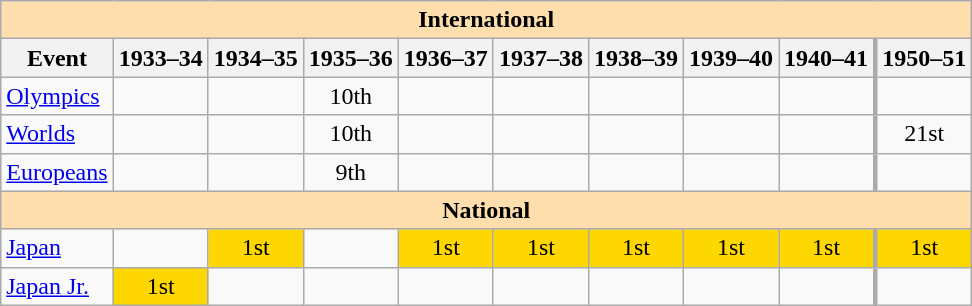<table class="wikitable" style="text-align:center">
<tr>
<th style="background-color: #ffdead; " colspan=10 align=center><strong>International</strong></th>
</tr>
<tr>
<th>Event</th>
<th>1933–34</th>
<th>1934–35</th>
<th>1935–36</th>
<th>1936–37</th>
<th>1937–38</th>
<th>1938–39</th>
<th>1939–40</th>
<th style="border-right-width:3px">1940–41</th>
<th>1950–51</th>
</tr>
<tr>
<td align=left><a href='#'>Olympics</a></td>
<td></td>
<td></td>
<td>10th</td>
<td></td>
<td></td>
<td></td>
<td></td>
<td style="border-right-width:3px"></td>
<td></td>
</tr>
<tr>
<td align=left><a href='#'>Worlds</a></td>
<td></td>
<td></td>
<td>10th</td>
<td></td>
<td></td>
<td></td>
<td></td>
<td style="border-right-width:3px"></td>
<td>21st</td>
</tr>
<tr>
<td align=left><a href='#'>Europeans</a></td>
<td></td>
<td></td>
<td>9th</td>
<td></td>
<td></td>
<td></td>
<td></td>
<td style="border-right-width:3px"></td>
<td></td>
</tr>
<tr>
<th style="background-color: #ffdead; " colspan=10 align=center><strong>National</strong></th>
</tr>
<tr>
<td align=left><a href='#'>Japan</a></td>
<td></td>
<td bgcolor=gold>1st</td>
<td></td>
<td bgcolor=gold>1st</td>
<td bgcolor=gold>1st</td>
<td bgcolor=gold>1st</td>
<td bgcolor=gold>1st</td>
<td style="border-right-width:3px" bgcolor=gold>1st</td>
<td bgcolor=gold>1st</td>
</tr>
<tr>
<td align=left><a href='#'>Japan Jr.</a></td>
<td bgcolor=gold>1st</td>
<td></td>
<td></td>
<td></td>
<td></td>
<td></td>
<td></td>
<td style="border-right-width:3px"></td>
<td></td>
</tr>
</table>
